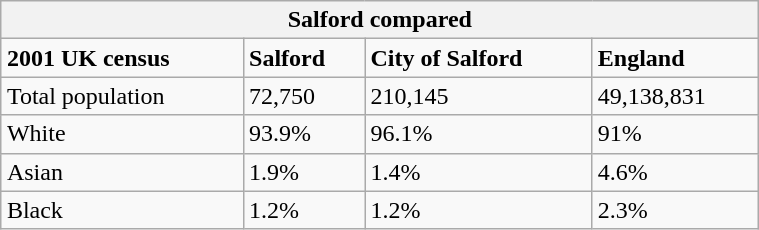<table class="wikitable" style="float: right; margin-left: 2em; width: 40%;" cellspacing="3">
<tr>
<th colspan="4"><strong>Salford compared</strong></th>
</tr>
<tr>
<td><strong>2001 UK census</strong></td>
<td><strong>Salford</strong></td>
<td><strong>City of Salford</strong></td>
<td><strong>England</strong></td>
</tr>
<tr>
<td>Total population</td>
<td>72,750</td>
<td>210,145</td>
<td>49,138,831</td>
</tr>
<tr>
<td>White</td>
<td>93.9%</td>
<td>96.1%</td>
<td>91%</td>
</tr>
<tr>
<td>Asian</td>
<td>1.9%</td>
<td>1.4%</td>
<td>4.6%</td>
</tr>
<tr>
<td>Black</td>
<td>1.2%</td>
<td>1.2%</td>
<td>2.3%</td>
</tr>
</table>
